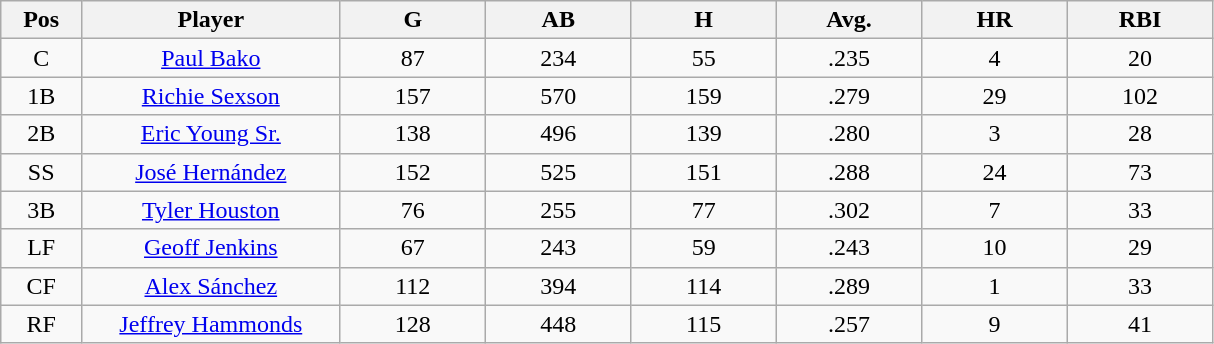<table class="wikitable sortable">
<tr>
<th bgcolor="#DDDDFF" width="5%">Pos</th>
<th bgcolor="#DDDDFF" width="16%">Player</th>
<th bgcolor="#DDDDFF" width="9%">G</th>
<th bgcolor="#DDDDFF" width="9%">AB</th>
<th bgcolor="#DDDDFF" width="9%">H</th>
<th bgcolor="#DDDDFF" width="9%">Avg.</th>
<th bgcolor="#DDDDFF" width="9%">HR</th>
<th bgcolor="#DDDDFF" width="9%">RBI</th>
</tr>
<tr align="center">
<td>C</td>
<td><a href='#'>Paul Bako</a></td>
<td>87</td>
<td>234</td>
<td>55</td>
<td>.235</td>
<td>4</td>
<td>20</td>
</tr>
<tr align=center>
<td>1B</td>
<td><a href='#'>Richie Sexson</a></td>
<td>157</td>
<td>570</td>
<td>159</td>
<td>.279</td>
<td>29</td>
<td>102</td>
</tr>
<tr align=center>
<td>2B</td>
<td><a href='#'>Eric Young Sr.</a></td>
<td>138</td>
<td>496</td>
<td>139</td>
<td>.280</td>
<td>3</td>
<td>28</td>
</tr>
<tr align=center>
<td>SS</td>
<td><a href='#'>José Hernández</a></td>
<td>152</td>
<td>525</td>
<td>151</td>
<td>.288</td>
<td>24</td>
<td>73</td>
</tr>
<tr align=center>
<td>3B</td>
<td><a href='#'>Tyler Houston</a></td>
<td>76</td>
<td>255</td>
<td>77</td>
<td>.302</td>
<td>7</td>
<td>33</td>
</tr>
<tr align=center>
<td>LF</td>
<td><a href='#'>Geoff Jenkins</a></td>
<td>67</td>
<td>243</td>
<td>59</td>
<td>.243</td>
<td>10</td>
<td>29</td>
</tr>
<tr align=center>
<td>CF</td>
<td><a href='#'>Alex Sánchez</a></td>
<td>112</td>
<td>394</td>
<td>114</td>
<td>.289</td>
<td>1</td>
<td>33</td>
</tr>
<tr align=center>
<td>RF</td>
<td><a href='#'>Jeffrey Hammonds</a></td>
<td>128</td>
<td>448</td>
<td>115</td>
<td>.257</td>
<td>9</td>
<td>41</td>
</tr>
</table>
